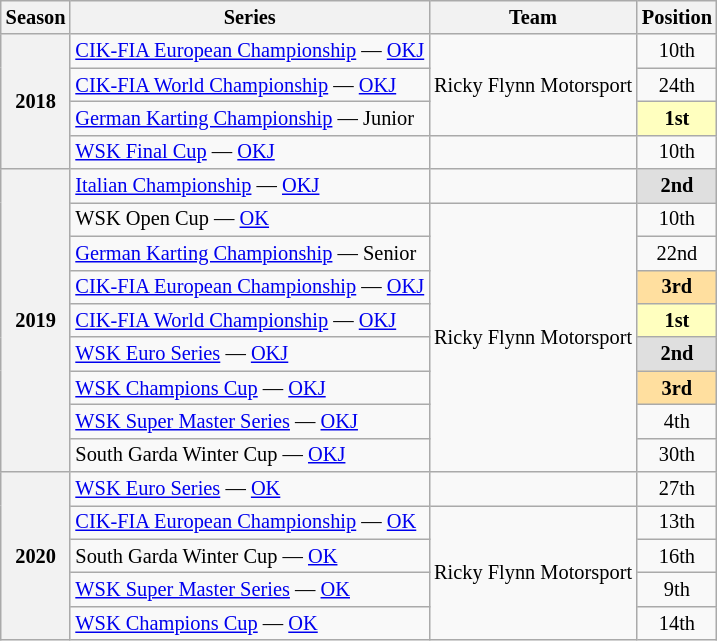<table class="wikitable" style="font-size: 85%; text-align:center">
<tr>
<th>Season</th>
<th>Series</th>
<th>Team</th>
<th>Position</th>
</tr>
<tr>
<th rowspan="4">2018</th>
<td align="left"><a href='#'>CIK-FIA European Championship</a> — <a href='#'>OKJ</a></td>
<td rowspan="3" align="left">Ricky Flynn Motorsport</td>
<td>10th</td>
</tr>
<tr>
<td align="left"><a href='#'>CIK-FIA World Championship</a> — <a href='#'>OKJ</a></td>
<td>24th</td>
</tr>
<tr>
<td align="left"><a href='#'>German Karting Championship</a> — Junior</td>
<td style="background:#FFFFBF;"><strong>1st</strong></td>
</tr>
<tr>
<td align="left"><a href='#'>WSK Final Cup</a> — <a href='#'>OKJ</a></td>
<td align="left"></td>
<td>10th</td>
</tr>
<tr>
<th rowspan="9">2019</th>
<td align="left"><a href='#'>Italian Championship</a> — <a href='#'>OKJ</a></td>
<td align="left"></td>
<td style="background:#DFDFDF;"><strong>2nd</strong></td>
</tr>
<tr>
<td align="left">WSK Open Cup — <a href='#'>OK</a></td>
<td rowspan="8" align="left">Ricky Flynn Motorsport</td>
<td>10th</td>
</tr>
<tr>
<td align="left"><a href='#'>German Karting Championship</a> — Senior</td>
<td>22nd</td>
</tr>
<tr>
<td align="left"><a href='#'>CIK-FIA European Championship</a> — <a href='#'>OKJ</a></td>
<td style="background:#FFDF9F;"><strong>3rd</strong></td>
</tr>
<tr>
<td align="left"><a href='#'>CIK-FIA World Championship</a> — <a href='#'>OKJ</a></td>
<td style="background:#FFFFBF;"><strong>1st</strong></td>
</tr>
<tr>
<td align="left"><a href='#'>WSK Euro Series</a> — <a href='#'>OKJ</a></td>
<td style="background:#DFDFDF;"><strong>2nd</strong></td>
</tr>
<tr>
<td align="left"><a href='#'>WSK Champions Cup</a> — <a href='#'>OKJ</a></td>
<td style="background:#FFDF9F;"><strong>3rd</strong></td>
</tr>
<tr>
<td align="left"><a href='#'>WSK Super Master Series</a> — <a href='#'>OKJ</a></td>
<td>4th</td>
</tr>
<tr>
<td align="left">South Garda Winter Cup — <a href='#'>OKJ</a></td>
<td>30th</td>
</tr>
<tr>
<th rowspan="5">2020</th>
<td align="left"><a href='#'>WSK Euro Series</a> — <a href='#'>OK</a></td>
<td align="left"></td>
<td>27th</td>
</tr>
<tr>
<td align="left"><a href='#'>CIK-FIA European Championship</a> — <a href='#'>OK</a></td>
<td rowspan="4" align="left">Ricky Flynn Motorsport</td>
<td>13th</td>
</tr>
<tr>
<td align="left">South Garda Winter Cup — <a href='#'>OK</a></td>
<td>16th</td>
</tr>
<tr>
<td align="left"><a href='#'>WSK Super Master Series</a> — <a href='#'>OK</a></td>
<td>9th</td>
</tr>
<tr>
<td align="left"><a href='#'>WSK Champions Cup</a> — <a href='#'>OK</a></td>
<td>14th</td>
</tr>
</table>
